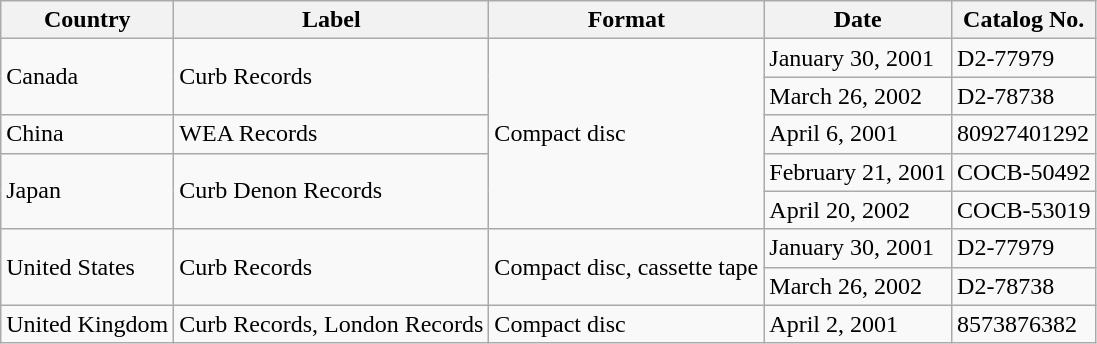<table class="wikitable">
<tr>
<th>Country</th>
<th>Label</th>
<th>Format</th>
<th>Date</th>
<th>Catalog No.</th>
</tr>
<tr>
<td rowspan="2">Canada</td>
<td rowspan="2">Curb Records</td>
<td rowspan="5">Compact disc</td>
<td>January 30, 2001</td>
<td>D2-77979</td>
</tr>
<tr>
<td>March 26, 2002</td>
<td>D2-78738</td>
</tr>
<tr>
<td>China</td>
<td>WEA Records</td>
<td>April 6, 2001</td>
<td>80927401292</td>
</tr>
<tr>
<td rowspan="2">Japan</td>
<td rowspan="2">Curb Denon Records</td>
<td>February 21, 2001</td>
<td>COCB-50492</td>
</tr>
<tr>
<td>April 20, 2002</td>
<td>COCB-53019</td>
</tr>
<tr>
<td rowspan="2">United States</td>
<td rowspan="2">Curb Records</td>
<td rowspan="2">Compact disc, cassette tape</td>
<td>January 30, 2001</td>
<td>D2-77979</td>
</tr>
<tr>
<td>March 26, 2002</td>
<td>D2-78738</td>
</tr>
<tr>
<td>United Kingdom</td>
<td>Curb Records, London Records</td>
<td>Compact disc</td>
<td>April 2, 2001</td>
<td>8573876382</td>
</tr>
</table>
